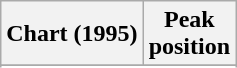<table class="wikitable sortable plainrowheaders">
<tr>
<th scope="col">Chart (1995)</th>
<th scope="col">Peak<br>position</th>
</tr>
<tr>
</tr>
<tr>
</tr>
<tr>
</tr>
<tr>
</tr>
<tr>
</tr>
<tr>
</tr>
<tr>
</tr>
</table>
